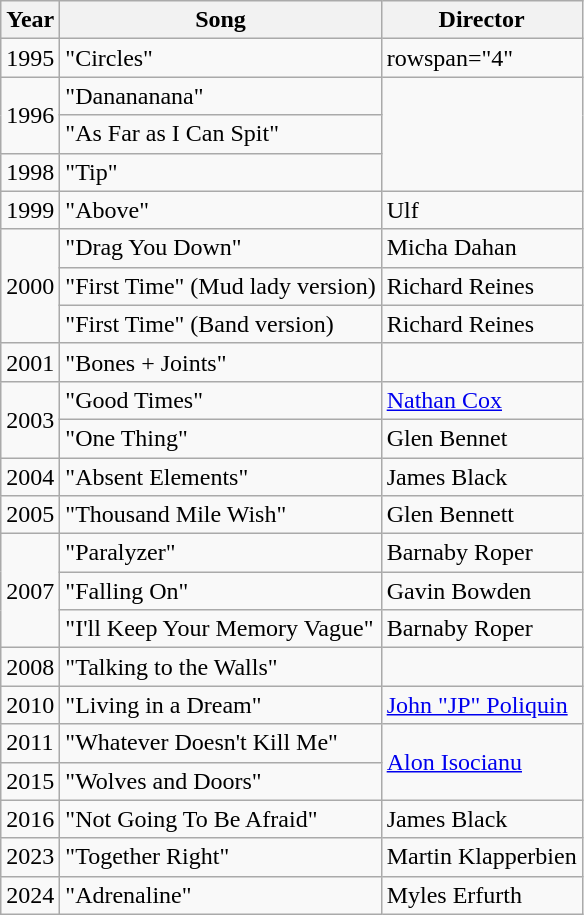<table class="wikitable">
<tr>
<th>Year</th>
<th>Song</th>
<th>Director</th>
</tr>
<tr>
<td>1995</td>
<td>"Circles"</td>
<td>rowspan="4" </td>
</tr>
<tr>
<td rowspan="2">1996</td>
<td>"Danananana"</td>
</tr>
<tr>
<td>"As Far as I Can Spit"</td>
</tr>
<tr>
<td>1998</td>
<td>"Tip"</td>
</tr>
<tr>
<td>1999</td>
<td>"Above"</td>
<td>Ulf</td>
</tr>
<tr>
<td rowspan="3">2000</td>
<td>"Drag You Down"</td>
<td>Micha Dahan</td>
</tr>
<tr>
<td>"First Time" (Mud lady version)</td>
<td>Richard Reines</td>
</tr>
<tr>
<td>"First Time" (Band version)</td>
<td>Richard Reines</td>
</tr>
<tr>
<td>2001</td>
<td>"Bones + Joints"</td>
<td></td>
</tr>
<tr>
<td rowspan="2">2003</td>
<td>"Good Times"</td>
<td><a href='#'>Nathan Cox</a></td>
</tr>
<tr>
<td>"One Thing"</td>
<td>Glen Bennet</td>
</tr>
<tr>
<td>2004</td>
<td>"Absent Elements"</td>
<td>James Black</td>
</tr>
<tr>
<td>2005</td>
<td>"Thousand Mile Wish"</td>
<td>Glen Bennett</td>
</tr>
<tr>
<td rowspan="3">2007</td>
<td>"Paralyzer"</td>
<td>Barnaby Roper</td>
</tr>
<tr>
<td>"Falling On"</td>
<td>Gavin Bowden</td>
</tr>
<tr>
<td>"I'll Keep Your Memory Vague"</td>
<td>Barnaby Roper</td>
</tr>
<tr>
<td>2008</td>
<td>"Talking to the Walls"</td>
<td></td>
</tr>
<tr>
<td>2010</td>
<td>"Living in a Dream"</td>
<td><a href='#'>John "JP" Poliquin</a></td>
</tr>
<tr>
<td>2011</td>
<td>"Whatever Doesn't Kill Me"</td>
<td rowspan="2"><a href='#'>Alon Isocianu</a></td>
</tr>
<tr>
<td>2015</td>
<td>"Wolves and Doors"</td>
</tr>
<tr>
<td>2016</td>
<td>"Not Going To Be Afraid"</td>
<td>James Black</td>
</tr>
<tr>
<td>2023</td>
<td>"Together Right"</td>
<td>Martin Klapperbien</td>
</tr>
<tr>
<td>2024</td>
<td>"Adrenaline"</td>
<td>Myles Erfurth</td>
</tr>
</table>
